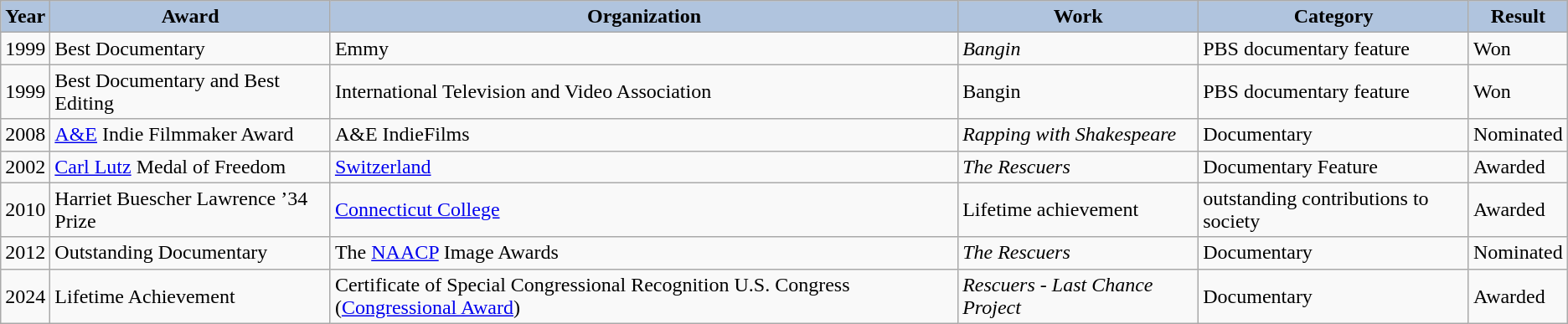<table class="wikitable">
<tr>
<th style="background:#B0C4DE;">Year</th>
<th style="background:#B0C4DE;">Award</th>
<th style="background:#B0C4DE;">Organization</th>
<th style="background:#B0C4DE;">Work</th>
<th style="background:#B0C4DE;">Category</th>
<th style="background:#B0C4DE;">Result</th>
</tr>
<tr>
<td>1999</td>
<td>Best Documentary</td>
<td>Emmy</td>
<td><em>Bangin<strong></td>
<td>PBS documentary feature</td>
<td>Won</td>
</tr>
<tr>
<td>1999</td>
<td>Best Documentary and Best Editing</td>
<td>International Television and Video Association</td>
<td></em>Bangin</strong></td>
<td>PBS documentary feature</td>
<td>Won</td>
</tr>
<tr>
<td>2008</td>
<td><a href='#'>A&E</a> Indie Filmmaker Award</td>
<td>A&E IndieFilms</td>
<td><em>Rapping with Shakespeare</em></td>
<td>Documentary</td>
<td>Nominated</td>
</tr>
<tr>
<td>2002</td>
<td><a href='#'>Carl Lutz</a> Medal of Freedom</td>
<td><a href='#'>Switzerland</a></td>
<td><em>The Rescuers</em></td>
<td>Documentary Feature</td>
<td>Awarded</td>
</tr>
<tr>
<td>2010</td>
<td>Harriet Buescher Lawrence ’34 Prize</td>
<td><a href='#'>Connecticut College</a></td>
<td>Lifetime achievement</td>
<td>outstanding contributions to society</td>
<td>Awarded</td>
</tr>
<tr>
<td>2012</td>
<td>Outstanding Documentary</td>
<td>The <a href='#'>NAACP</a> Image Awards</td>
<td><em>The Rescuers</em></td>
<td>Documentary</td>
<td>Nominated</td>
</tr>
<tr>
<td>2024</td>
<td>Lifetime Achievement</td>
<td>Certificate of Special Congressional Recognition U.S. Congress (<a href='#'>Congressional Award</a>)</td>
<td><em>Rescuers - Last Chance Project</em></td>
<td>Documentary</td>
<td>Awarded</td>
</tr>
</table>
